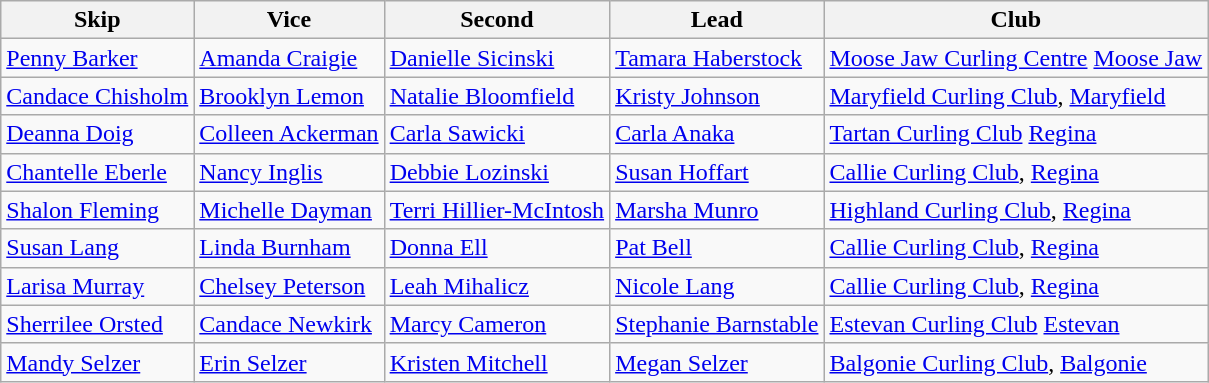<table class="wikitable">
<tr>
<th>Skip</th>
<th>Vice</th>
<th>Second</th>
<th>Lead</th>
<th>Club</th>
</tr>
<tr>
<td><a href='#'>Penny Barker</a></td>
<td><a href='#'>Amanda Craigie</a></td>
<td><a href='#'>Danielle Sicinski</a></td>
<td><a href='#'>Tamara Haberstock</a></td>
<td><a href='#'>Moose Jaw Curling Centre</a> <a href='#'>Moose Jaw</a></td>
</tr>
<tr>
<td><a href='#'>Candace Chisholm</a></td>
<td><a href='#'>Brooklyn Lemon</a></td>
<td><a href='#'>Natalie Bloomfield</a></td>
<td><a href='#'>Kristy Johnson</a></td>
<td><a href='#'>Maryfield Curling Club</a>, <a href='#'>Maryfield</a></td>
</tr>
<tr>
<td><a href='#'>Deanna Doig</a></td>
<td><a href='#'>Colleen Ackerman</a></td>
<td><a href='#'>Carla Sawicki</a></td>
<td><a href='#'>Carla Anaka</a></td>
<td><a href='#'>Tartan Curling Club</a> <a href='#'>Regina</a></td>
</tr>
<tr>
<td><a href='#'>Chantelle Eberle</a></td>
<td><a href='#'>Nancy Inglis</a></td>
<td><a href='#'>Debbie Lozinski</a></td>
<td><a href='#'>Susan Hoffart</a></td>
<td><a href='#'>Callie Curling Club</a>, <a href='#'>Regina</a></td>
</tr>
<tr>
<td><a href='#'>Shalon Fleming</a></td>
<td><a href='#'>Michelle Dayman</a></td>
<td><a href='#'>Terri Hillier-McIntosh</a></td>
<td><a href='#'>Marsha Munro</a></td>
<td><a href='#'>Highland Curling Club</a>, <a href='#'>Regina</a></td>
</tr>
<tr>
<td><a href='#'>Susan Lang</a></td>
<td><a href='#'>Linda Burnham</a></td>
<td><a href='#'>Donna Ell</a></td>
<td><a href='#'>Pat Bell</a></td>
<td><a href='#'>Callie Curling Club</a>, <a href='#'>Regina</a></td>
</tr>
<tr>
<td><a href='#'>Larisa Murray</a></td>
<td><a href='#'>Chelsey Peterson</a></td>
<td><a href='#'>Leah Mihalicz</a></td>
<td><a href='#'>Nicole Lang</a></td>
<td><a href='#'>Callie Curling Club</a>, <a href='#'>Regina</a></td>
</tr>
<tr>
<td><a href='#'>Sherrilee Orsted</a></td>
<td><a href='#'>Candace Newkirk</a></td>
<td><a href='#'>Marcy Cameron</a></td>
<td><a href='#'>Stephanie Barnstable</a></td>
<td><a href='#'>Estevan Curling Club</a> <a href='#'>Estevan</a></td>
</tr>
<tr>
<td><a href='#'>Mandy Selzer</a></td>
<td><a href='#'>Erin Selzer</a></td>
<td><a href='#'>Kristen Mitchell</a></td>
<td><a href='#'>Megan Selzer</a></td>
<td><a href='#'>Balgonie Curling Club</a>, <a href='#'>Balgonie</a></td>
</tr>
</table>
